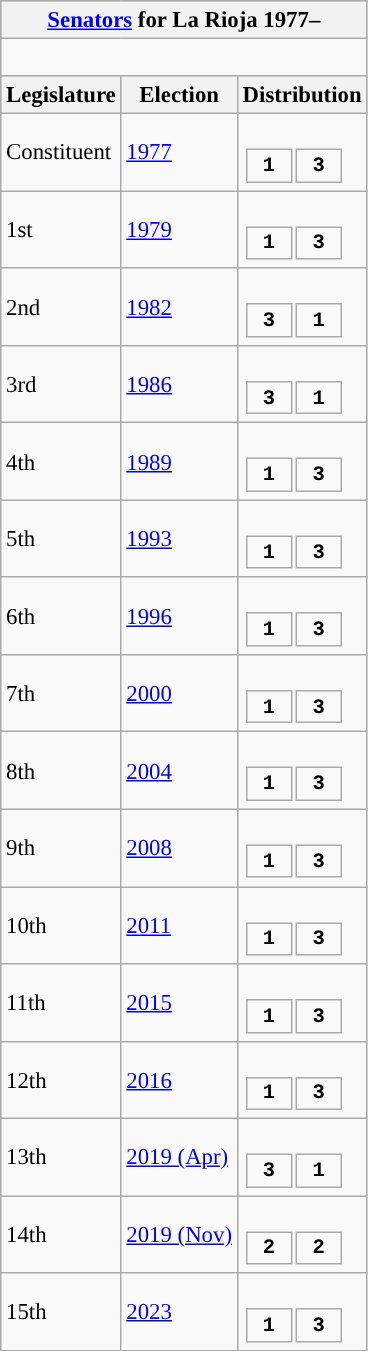<table class="wikitable" style="font-size:95%;">
<tr bgcolor="#CCCCCC">
<th colspan="3"><a href='#'>Senators</a> for La Rioja 1977–</th>
</tr>
<tr>
<td colspan="3"><br>







</td>
</tr>
<tr bgcolor="#CCCCCC">
<th>Legislature</th>
<th>Election</th>
<th>Distribution</th>
</tr>
<tr>
<td>Constituent</td>
<td><a href='#'>1977</a></td>
<td><br><table style="width:5em; font-size:90%; text-align:center; font-family:Courier New;">
<tr style="font-weight:bold">
<td style="background:">1</td>
<td style="background:">3</td>
</tr>
</table>
</td>
</tr>
<tr>
<td>1st</td>
<td><a href='#'>1979</a></td>
<td><br><table style="width:5em; font-size:90%; text-align:center; font-family:Courier New;">
<tr style="font-weight:bold">
<td style="background:">1</td>
<td style="background:">3</td>
</tr>
</table>
</td>
</tr>
<tr>
<td>2nd</td>
<td><a href='#'>1982</a></td>
<td><br><table style="width:5em; font-size:90%; text-align:center; font-family:Courier New;">
<tr style="font-weight:bold">
<td style="background:">3</td>
<td style="background:">1</td>
</tr>
</table>
</td>
</tr>
<tr>
<td>3rd</td>
<td><a href='#'>1986</a></td>
<td><br><table style="width:5em; font-size:90%; text-align:center; font-family:Courier New;">
<tr style="font-weight:bold">
<td style="background:">3</td>
<td style="background:">1</td>
</tr>
</table>
</td>
</tr>
<tr>
<td>4th</td>
<td><a href='#'>1989</a></td>
<td><br><table style="width:5em; font-size:90%; text-align:center; font-family:Courier New;">
<tr style="font-weight:bold">
<td style="background:">1</td>
<td style="background:">3</td>
</tr>
</table>
</td>
</tr>
<tr>
<td>5th</td>
<td><a href='#'>1993</a></td>
<td><br><table style="width:5em; font-size:90%; text-align:center; font-family:Courier New;">
<tr style="font-weight:bold">
<td style="background:">1</td>
<td style="background:">3</td>
</tr>
</table>
</td>
</tr>
<tr>
<td>6th</td>
<td><a href='#'>1996</a></td>
<td><br><table style="width:5em; font-size:90%; text-align:center; font-family:Courier New;">
<tr style="font-weight:bold">
<td style="background:">1</td>
<td style="background:">3</td>
</tr>
</table>
</td>
</tr>
<tr>
<td>7th</td>
<td><a href='#'>2000</a></td>
<td><br><table style="width:5em; font-size:90%; text-align:center; font-family:Courier New;">
<tr style="font-weight:bold">
<td style="background:">1</td>
<td style="background:">3</td>
</tr>
</table>
</td>
</tr>
<tr>
<td>8th</td>
<td><a href='#'>2004</a></td>
<td><br><table style="width:5em; font-size:90%; text-align:center; font-family:Courier New;">
<tr style="font-weight:bold">
<td style="background:">1</td>
<td style="background:">3</td>
</tr>
</table>
</td>
</tr>
<tr>
<td>9th</td>
<td><a href='#'>2008</a></td>
<td><br><table style="width:5em; font-size:90%; text-align:center; font-family:Courier New;">
<tr style="font-weight:bold">
<td style="background:">1</td>
<td style="background:">3</td>
</tr>
</table>
</td>
</tr>
<tr>
<td>10th</td>
<td><a href='#'>2011</a></td>
<td><br><table style="width:5em; font-size:90%; text-align:center; font-family:Courier New;">
<tr style="font-weight:bold">
<td style="background:">1</td>
<td style="background:">3</td>
</tr>
</table>
</td>
</tr>
<tr>
<td>11th</td>
<td><a href='#'>2015</a></td>
<td><br><table style="width:5em; font-size:90%; text-align:center; font-family:Courier New;">
<tr style="font-weight:bold">
<td style="background:">1</td>
<td style="background:">3</td>
</tr>
</table>
</td>
</tr>
<tr>
<td>12th</td>
<td><a href='#'>2016</a></td>
<td><br><table style="width:5em; font-size:90%; text-align:center; font-family:Courier New;">
<tr style="font-weight:bold">
<td style="background:">1</td>
<td style="background:">3</td>
</tr>
</table>
</td>
</tr>
<tr>
<td>13th</td>
<td><a href='#'>2019 (Apr)</a></td>
<td><br><table style="width:5em; font-size:90%; text-align:center; font-family:Courier New;">
<tr style="font-weight:bold">
<td style="background:">3</td>
<td style="background:">1</td>
</tr>
</table>
</td>
</tr>
<tr>
<td>14th</td>
<td><a href='#'>2019 (Nov)</a></td>
<td><br><table style="width:5em; font-size:90%; text-align:center; font-family:Courier New;">
<tr style="font-weight:bold">
<td style="background:">2</td>
<td style="background:">2</td>
</tr>
</table>
</td>
</tr>
<tr>
<td>15th</td>
<td><a href='#'>2023</a></td>
<td><br><table style="width:5em; font-size:90%; text-align:center; font-family:Courier New;">
<tr style="font-weight:bold">
<td style="background:">1</td>
<td style="background:">3</td>
</tr>
</table>
</td>
</tr>
</table>
